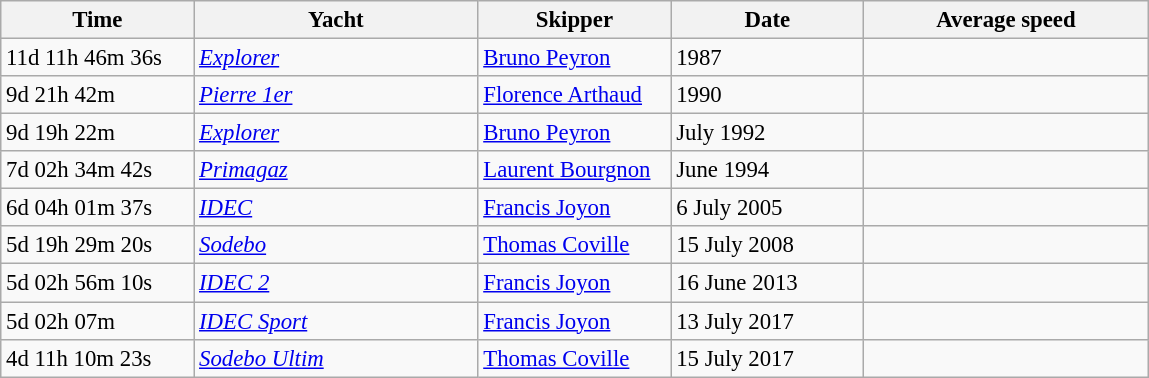<table class="wikitable" style="font-size: 95%;">
<tr>
<th style="width:8em">Time</th>
<th style="width:12em">Yacht</th>
<th style="width:8em">Skipper</th>
<th style="width:8em">Date</th>
<th style="width:12em">Average speed</th>
</tr>
<tr>
<td>11d 11h 46m 36s</td>
<td> <em><a href='#'>Explorer</a></em></td>
<td><a href='#'>Bruno Peyron</a></td>
<td>1987</td>
<td></td>
</tr>
<tr>
<td>9d 21h 42m</td>
<td> <em><a href='#'>Pierre 1er</a></em></td>
<td><a href='#'>Florence Arthaud</a></td>
<td>1990</td>
<td></td>
</tr>
<tr>
<td>9d 19h 22m</td>
<td> <em><a href='#'>Explorer</a></em></td>
<td><a href='#'>Bruno Peyron</a></td>
<td>July 1992</td>
<td></td>
</tr>
<tr>
<td>7d 02h 34m 42s</td>
<td>  <em><a href='#'>Primagaz</a></em></td>
<td><a href='#'>Laurent Bourgnon</a></td>
<td>June 1994</td>
<td></td>
</tr>
<tr>
<td>6d 04h 01m 37s</td>
<td> <em><a href='#'>IDEC</a></em></td>
<td><a href='#'>Francis Joyon</a></td>
<td>6 July 2005</td>
<td></td>
</tr>
<tr>
<td>5d 19h 29m 20s</td>
<td> <em><a href='#'>Sodebo</a></em></td>
<td><a href='#'>Thomas Coville</a></td>
<td>15 July 2008</td>
<td></td>
</tr>
<tr>
<td>5d 02h 56m 10s</td>
<td> <em><a href='#'>IDEC 2</a></em></td>
<td><a href='#'>Francis Joyon</a></td>
<td>16 June 2013</td>
<td></td>
</tr>
<tr>
<td>5d 02h 07m</td>
<td> <em><a href='#'> IDEC Sport</a></em></td>
<td><a href='#'>Francis Joyon</a></td>
<td>13 July 2017</td>
<td></td>
</tr>
<tr>
<td>4d 11h 10m 23s</td>
<td> <em><a href='#'>Sodebo Ultim</a></em></td>
<td><a href='#'>Thomas Coville</a></td>
<td>15 July 2017</td>
<td></td>
</tr>
</table>
